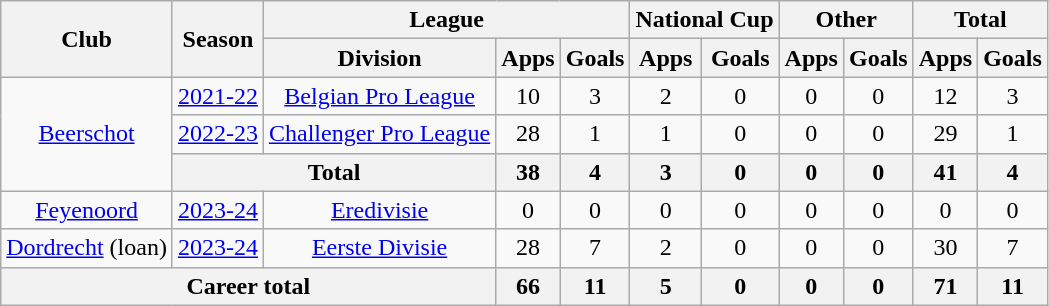<table class=wikitable style="text-align: center">
<tr>
<th rowspan=2>Club</th>
<th rowspan=2>Season</th>
<th colspan=3>League</th>
<th colspan=2>National Cup</th>
<th colspan=2>Other</th>
<th colspan=2>Total</th>
</tr>
<tr>
<th>Division</th>
<th>Apps</th>
<th>Goals</th>
<th>Apps</th>
<th>Goals</th>
<th>Apps</th>
<th>Goals</th>
<th>Apps</th>
<th>Goals</th>
</tr>
<tr>
<td rowspan=3><a href='#'>Beerschot</a></td>
<td><a href='#'>2021-22</a></td>
<td><a href='#'>Belgian Pro League</a></td>
<td>10</td>
<td>3</td>
<td>2</td>
<td>0</td>
<td>0</td>
<td>0</td>
<td>12</td>
<td>3</td>
</tr>
<tr>
<td><a href='#'>2022-23</a></td>
<td><a href='#'>Challenger Pro League</a></td>
<td>28</td>
<td>1</td>
<td>1</td>
<td>0</td>
<td>0</td>
<td>0</td>
<td>29</td>
<td>1</td>
</tr>
<tr>
<th colspan="2">Total</th>
<th>38</th>
<th>4</th>
<th>3</th>
<th>0</th>
<th>0</th>
<th>0</th>
<th>41</th>
<th>4</th>
</tr>
<tr>
<td><a href='#'>Feyenoord</a></td>
<td><a href='#'>2023-24</a></td>
<td><a href='#'>Eredivisie</a></td>
<td>0</td>
<td>0</td>
<td>0</td>
<td>0</td>
<td>0</td>
<td>0</td>
<td>0</td>
<td>0</td>
</tr>
<tr>
<td><a href='#'>Dordrecht</a> (loan)</td>
<td><a href='#'>2023-24</a></td>
<td><a href='#'>Eerste Divisie</a></td>
<td>28</td>
<td>7</td>
<td>2</td>
<td>0</td>
<td>0</td>
<td>0</td>
<td>30</td>
<td>7</td>
</tr>
<tr>
<th colspan=3>Career total</th>
<th>66</th>
<th>11</th>
<th>5</th>
<th>0</th>
<th>0</th>
<th>0</th>
<th>71</th>
<th>11</th>
</tr>
</table>
